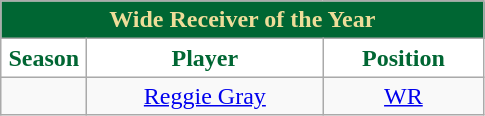<table class="wikitable sortable" style="text-align:center">
<tr>
<td colspan="4" style="background:#063; color:	#ed9;"><strong>Wide Receiver of the Year</strong></td>
</tr>
<tr>
<th style="width:50px; background:white; color:#063;">Season</th>
<th style="width:150px; background:white; color:#063;">Player</th>
<th style="width:100px; background:white; color:#063;">Position</th>
</tr>
<tr>
<td></td>
<td><a href='#'>Reggie Gray</a></td>
<td><a href='#'>WR</a></td>
</tr>
</table>
